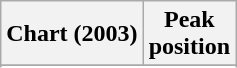<table class="wikitable sortable plainrowheaders" style="text-align:center">
<tr>
<th scope="col">Chart (2003)</th>
<th scope="col">Peak<br> position</th>
</tr>
<tr>
</tr>
<tr>
</tr>
<tr>
</tr>
</table>
